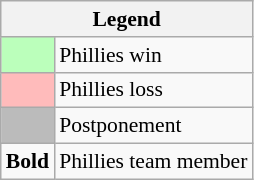<table class="wikitable" style="font-size:90%">
<tr>
<th colspan="2">Legend</th>
</tr>
<tr>
<td style="background:#bfb;"> </td>
<td>Phillies win</td>
</tr>
<tr>
<td style="background:#fbb;"> </td>
<td>Phillies loss</td>
</tr>
<tr>
<td style="background:#bbb;"> </td>
<td>Postponement</td>
</tr>
<tr>
<td><strong>Bold</strong></td>
<td>Phillies team member</td>
</tr>
</table>
